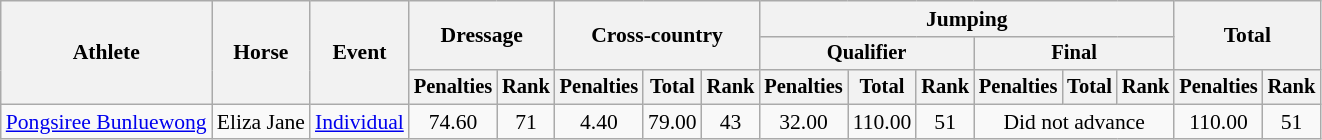<table class=wikitable style="font-size:90%">
<tr>
<th rowspan="3">Athlete</th>
<th rowspan="3">Horse</th>
<th rowspan="3">Event</th>
<th colspan="2" rowspan="2">Dressage</th>
<th colspan="3" rowspan="2">Cross-country</th>
<th colspan="6">Jumping</th>
<th colspan="2" rowspan="2">Total</th>
</tr>
<tr style="font-size:95%">
<th colspan="3">Qualifier</th>
<th colspan="3">Final</th>
</tr>
<tr style="font-size:95%">
<th>Penalties</th>
<th>Rank</th>
<th>Penalties</th>
<th>Total</th>
<th>Rank</th>
<th>Penalties</th>
<th>Total</th>
<th>Rank</th>
<th>Penalties</th>
<th>Total</th>
<th>Rank</th>
<th>Penalties</th>
<th>Rank</th>
</tr>
<tr align=center>
<td align=left><a href='#'>Pongsiree Bunluewong</a></td>
<td align=left>Eliza Jane</td>
<td align=left><a href='#'>Individual</a></td>
<td>74.60</td>
<td>71</td>
<td>4.40</td>
<td>79.00</td>
<td>43</td>
<td>32.00</td>
<td>110.00</td>
<td>51</td>
<td colspan=3>Did not advance</td>
<td>110.00</td>
<td>51</td>
</tr>
</table>
